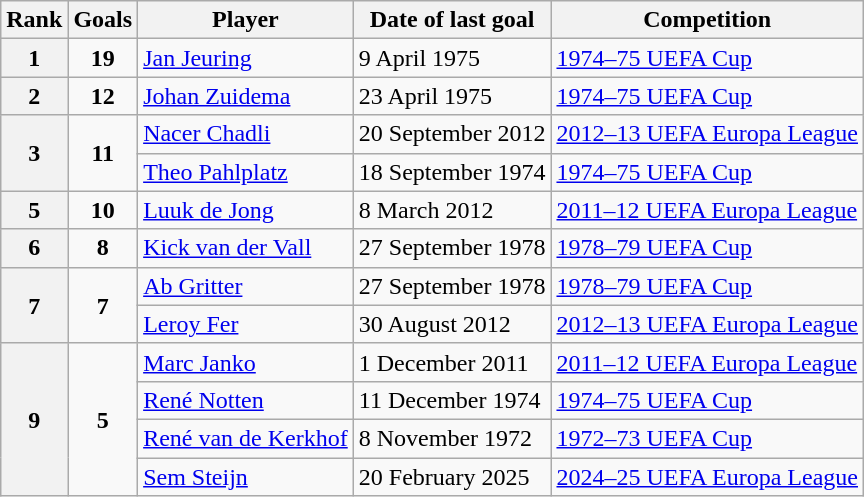<table class="wikitable" style=text-align:left;>
<tr>
<th>Rank</th>
<th>Goals</th>
<th>Player</th>
<th>Date of last goal</th>
<th>Competition</th>
</tr>
<tr>
<th align=center>1</th>
<td align=center><strong>19</strong></td>
<td> <a href='#'>Jan Jeuring</a></td>
<td>9 April 1975</td>
<td><a href='#'>1974–75 UEFA Cup</a></td>
</tr>
<tr>
<th align=center>2</th>
<td align=center><strong>12</strong></td>
<td> <a href='#'>Johan Zuidema</a></td>
<td>23 April 1975</td>
<td><a href='#'>1974–75 UEFA Cup</a></td>
</tr>
<tr>
<th rowspan=2 align=center>3</th>
<td rowspan=2 align=center><strong>11</strong></td>
<td> <a href='#'>Nacer Chadli</a></td>
<td>20 September 2012</td>
<td><a href='#'>2012–13 UEFA Europa League</a></td>
</tr>
<tr>
<td> <a href='#'>Theo Pahlplatz</a></td>
<td>18 September 1974</td>
<td><a href='#'>1974–75 UEFA Cup</a></td>
</tr>
<tr>
<th align=center>5</th>
<td align=center><strong>10</strong></td>
<td> <a href='#'>Luuk de Jong</a></td>
<td>8 March 2012</td>
<td><a href='#'>2011–12 UEFA Europa League</a></td>
</tr>
<tr>
<th align=center>6</th>
<td align=center><strong>8</strong></td>
<td> <a href='#'>Kick van der Vall</a></td>
<td>27 September 1978</td>
<td><a href='#'>1978–79 UEFA Cup</a></td>
</tr>
<tr>
<th rowspan=2 align=center>7</th>
<td rowspan=2 align=center><strong>7</strong></td>
<td> <a href='#'>Ab Gritter</a></td>
<td>27 September 1978</td>
<td><a href='#'>1978–79 UEFA Cup</a></td>
</tr>
<tr>
<td> <a href='#'>Leroy Fer</a></td>
<td>30 August 2012</td>
<td><a href='#'>2012–13 UEFA Europa League</a></td>
</tr>
<tr>
<th rowspan=4 align=center>9</th>
<td rowspan=4 align=center><strong>5</strong></td>
<td> <a href='#'>Marc Janko</a></td>
<td>1 December 2011</td>
<td><a href='#'>2011–12 UEFA Europa League</a></td>
</tr>
<tr>
<td> <a href='#'>René Notten</a></td>
<td>11 December 1974</td>
<td><a href='#'>1974–75 UEFA Cup</a></td>
</tr>
<tr>
<td> <a href='#'>René van de Kerkhof</a></td>
<td>8 November 1972</td>
<td><a href='#'>1972–73 UEFA Cup</a></td>
</tr>
<tr>
<td> <a href='#'>Sem Steijn</a></td>
<td>20 February 2025</td>
<td><a href='#'>2024–25 UEFA Europa League</a></td>
</tr>
</table>
